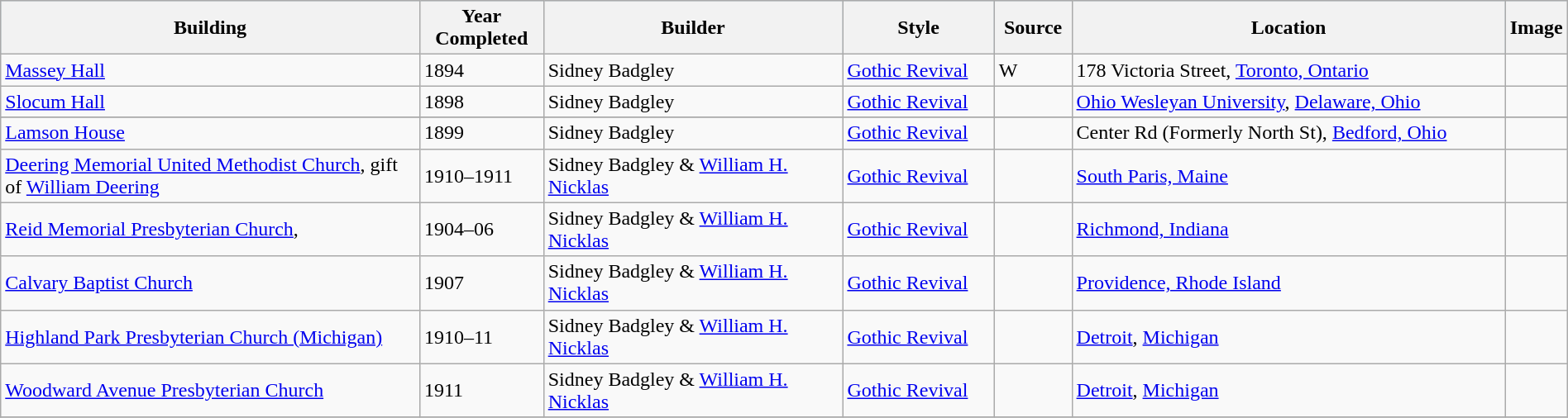<table class="wikitable" style="margin: auto;">
<tr style="background:lightblue;">
<th width=28%>Building</th>
<th width=8%>Year Completed</th>
<th width=20%>Builder</th>
<th width=10%>Style</th>
<th width=5%>Source</th>
<th width=32%>Location</th>
<th width=7%>Image</th>
</tr>
<tr>
<td><a href='#'>Massey Hall</a></td>
<td>1894</td>
<td>Sidney Badgley</td>
<td><a href='#'>Gothic Revival</a></td>
<td>W</td>
<td>178 Victoria Street, <a href='#'>Toronto, Ontario</a></td>
<td></td>
</tr>
<tr>
<td><a href='#'>Slocum Hall</a></td>
<td>1898</td>
<td>Sidney Badgley</td>
<td><a href='#'>Gothic Revival</a></td>
<td></td>
<td><a href='#'>Ohio Wesleyan University</a>, <a href='#'>Delaware, Ohio</a></td>
<td></td>
</tr>
<tr>
</tr>
<tr>
<td><a href='#'>Lamson House</a></td>
<td>1899</td>
<td>Sidney Badgley</td>
<td><a href='#'>Gothic Revival</a></td>
<td></td>
<td>Center Rd (Formerly North St), <a href='#'>Bedford, Ohio</a></td>
<td></td>
</tr>
<tr>
<td><a href='#'>Deering Memorial United Methodist Church</a>, gift of <a href='#'>William Deering</a></td>
<td>1910–1911</td>
<td>Sidney Badgley & <a href='#'>William H. Nicklas</a></td>
<td><a href='#'>Gothic Revival</a></td>
<td></td>
<td><a href='#'>South Paris, Maine</a></td>
<td></td>
</tr>
<tr>
<td><a href='#'>Reid Memorial Presbyterian Church</a>,</td>
<td>1904–06</td>
<td>Sidney Badgley & <a href='#'>William H. Nicklas</a></td>
<td><a href='#'>Gothic Revival</a></td>
<td></td>
<td><a href='#'>Richmond, Indiana</a></td>
<td></td>
</tr>
<tr>
<td><a href='#'>Calvary Baptist Church</a></td>
<td>1907</td>
<td>Sidney Badgley & <a href='#'>William H. Nicklas</a></td>
<td><a href='#'>Gothic Revival</a></td>
<td></td>
<td><a href='#'>Providence, Rhode Island</a></td>
<td></td>
</tr>
<tr>
<td><a href='#'>Highland Park Presbyterian Church (Michigan)</a></td>
<td>1910–11</td>
<td>Sidney Badgley & <a href='#'>William H. Nicklas</a></td>
<td><a href='#'>Gothic Revival</a></td>
<td></td>
<td><a href='#'>Detroit</a>, <a href='#'>Michigan</a></td>
<td></td>
</tr>
<tr>
<td><a href='#'>Woodward Avenue Presbyterian Church</a></td>
<td>1911</td>
<td>Sidney Badgley & <a href='#'>William H. Nicklas</a></td>
<td><a href='#'>Gothic Revival</a></td>
<td></td>
<td><a href='#'>Detroit</a>, <a href='#'>Michigan</a></td>
<td></td>
</tr>
<tr>
</tr>
</table>
